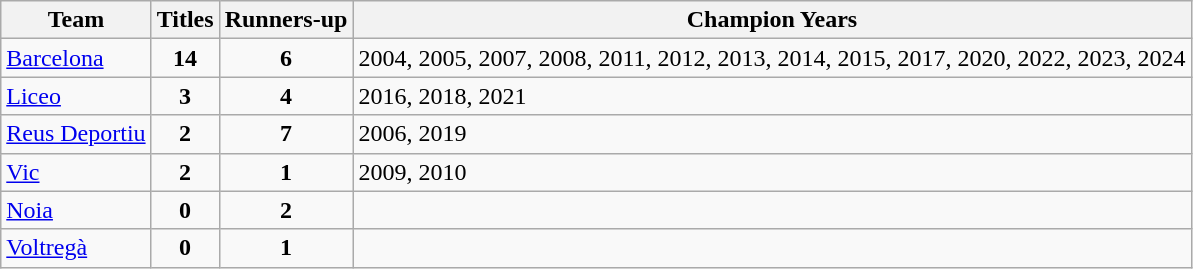<table class="wikitable">
<tr>
<th>Team</th>
<th>Titles</th>
<th>Runners-up</th>
<th>Champion Years</th>
</tr>
<tr>
<td><a href='#'>Barcelona</a></td>
<td align=center><strong>14</strong></td>
<td align=center><strong>6</strong></td>
<td>2004, 2005, 2007, 2008, 2011, 2012, 2013, 2014, 2015, 2017, 2020, 2022, 2023, 2024</td>
</tr>
<tr>
<td><a href='#'>Liceo</a></td>
<td align=center><strong>3</strong></td>
<td align=center><strong>4</strong></td>
<td>2016, 2018, 2021</td>
</tr>
<tr>
<td><a href='#'>Reus Deportiu</a></td>
<td align=center><strong>2</strong></td>
<td align=center><strong>7</strong></td>
<td>2006, 2019</td>
</tr>
<tr>
<td><a href='#'>Vic</a></td>
<td align=center><strong>2</strong></td>
<td align=center><strong>1</strong></td>
<td>2009, 2010</td>
</tr>
<tr>
<td><a href='#'>Noia</a></td>
<td align=center><strong>0</strong></td>
<td align=center><strong>2</strong></td>
<td></td>
</tr>
<tr>
<td><a href='#'>Voltregà</a></td>
<td align=center><strong>0</strong></td>
<td align=center><strong>1</strong></td>
<td></td>
</tr>
</table>
